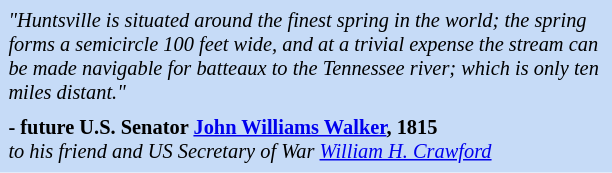<table class="toccolours" style="float: left; margin-left: 1em; margin-right: 1em; font-size: 85%; background:#c6dbf7; color:black; width:30em; max-width: 40%;" cellspacing="5">
<tr>
<td style="text-align: left;"><em>"Huntsville is situated around the finest spring in the world; the spring forms a semicircle 100 feet wide, and at a trivial expense the stream can be made navigable for batteaux to the Tennessee river; which is only ten miles distant."</em></td>
</tr>
<tr>
<td style="text-align: left;"><strong>- future U.S. Senator <a href='#'>John Williams Walker</a>, 1815</strong><br><em>to his friend and US Secretary of War <a href='#'>William H. Crawford</a></em></td>
</tr>
</table>
